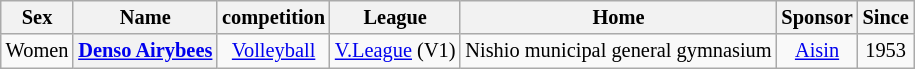<table class="sortable wikitable" style="text-align:center;font-size:85%;">
<tr>
<th>Sex</th>
<th>Name</th>
<th>competition</th>
<th>League</th>
<th>Home</th>
<th>Sponsor</th>
<th>Since</th>
</tr>
<tr>
<td>Women</td>
<th><a href='#'>Denso Airybees</a></th>
<td><a href='#'>Volleyball</a></td>
<td><a href='#'>V.League</a> (V1)</td>
<td>Nishio municipal general gymnasium</td>
<td><a href='#'>Aisin</a></td>
<td>1953</td>
</tr>
</table>
